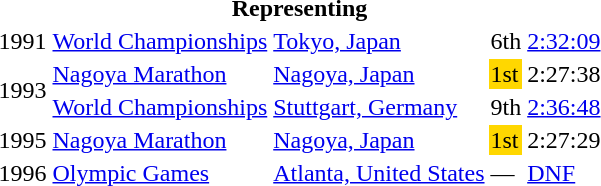<table>
<tr>
<th colspan="5">Representing </th>
</tr>
<tr>
<td>1991</td>
<td><a href='#'>World Championships</a></td>
<td><a href='#'>Tokyo, Japan</a></td>
<td>6th</td>
<td><a href='#'>2:32:09</a></td>
</tr>
<tr>
<td rowspan=2>1993</td>
<td><a href='#'>Nagoya Marathon</a></td>
<td><a href='#'>Nagoya, Japan</a></td>
<td bgcolor=gold>1st</td>
<td>2:27:38</td>
</tr>
<tr>
<td><a href='#'>World Championships</a></td>
<td><a href='#'>Stuttgart, Germany</a></td>
<td>9th</td>
<td><a href='#'>2:36:48</a></td>
</tr>
<tr>
<td>1995</td>
<td><a href='#'>Nagoya Marathon</a></td>
<td><a href='#'>Nagoya, Japan</a></td>
<td bgcolor=gold>1st</td>
<td>2:27:29</td>
</tr>
<tr>
<td>1996</td>
<td><a href='#'>Olympic Games</a></td>
<td><a href='#'>Atlanta, United States</a></td>
<td>—</td>
<td><a href='#'>DNF</a></td>
</tr>
</table>
